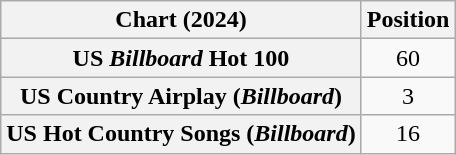<table class="wikitable sortable plainrowheaders" style="text-align:center">
<tr>
<th scope="col">Chart (2024)</th>
<th scope="col">Position</th>
</tr>
<tr>
<th scope="row">US <em>Billboard</em> Hot 100</th>
<td>60</td>
</tr>
<tr>
<th scope="row">US Country Airplay (<em>Billboard</em>)</th>
<td>3</td>
</tr>
<tr>
<th scope="row">US Hot Country Songs (<em>Billboard</em>)</th>
<td>16</td>
</tr>
</table>
